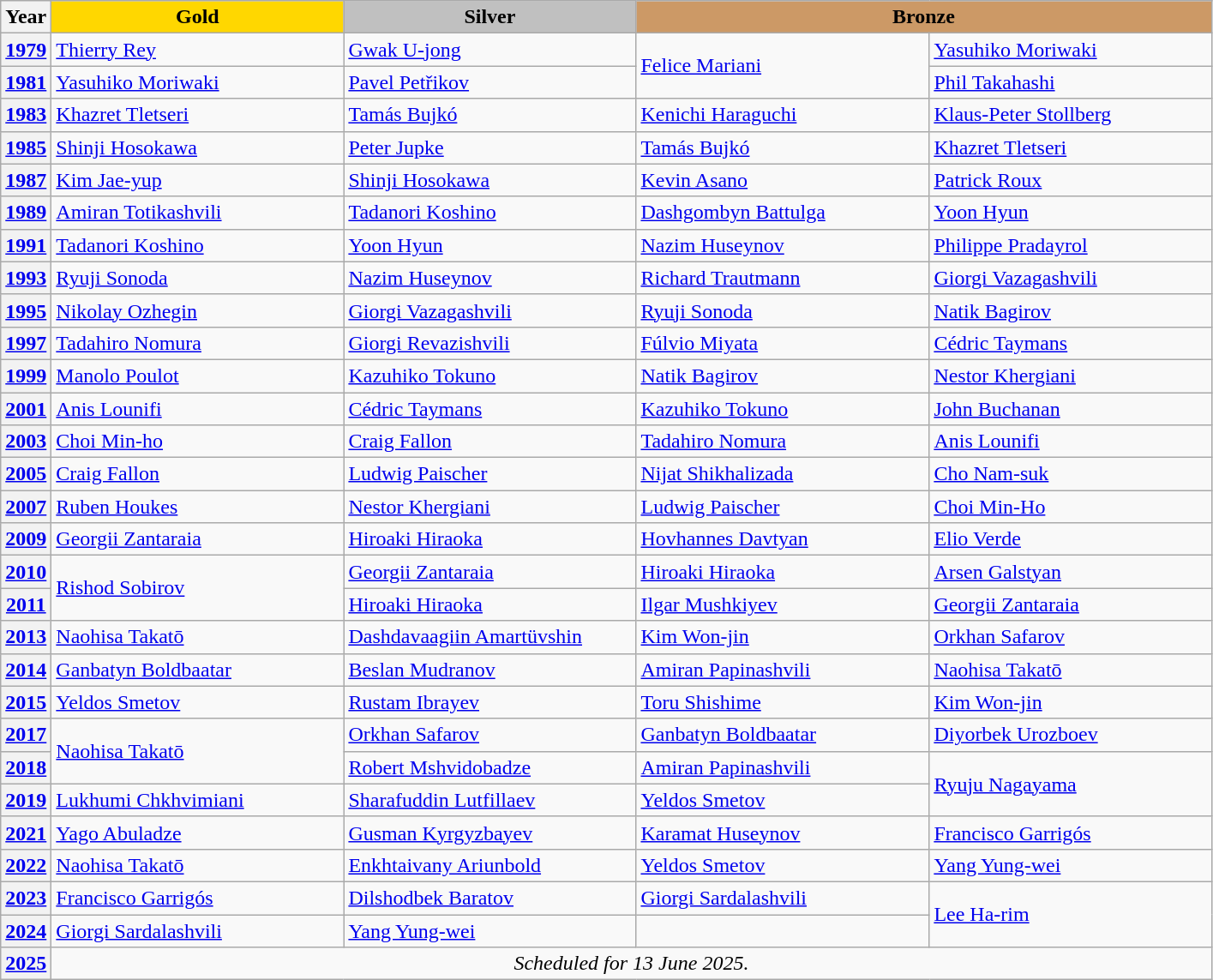<table class=wikitable>
<tr align=center>
<th>Year</th>
<td bgcolor=gold width=220><strong>Gold</strong></td>
<td bgcolor=silver width=220><strong>Silver</strong></td>
<td bgcolor=cc9966 colspan=2 width=440><strong>Bronze</strong></td>
</tr>
<tr>
<th> <a href='#'>1979</a></th>
<td> <a href='#'>Thierry Rey</a></td>
<td> <a href='#'>Gwak U-jong</a></td>
<td rowspan=2> <a href='#'>Felice Mariani</a></td>
<td> <a href='#'>Yasuhiko Moriwaki</a></td>
</tr>
<tr>
<th> <a href='#'>1981</a></th>
<td> <a href='#'>Yasuhiko Moriwaki</a></td>
<td> <a href='#'>Pavel Petřikov</a></td>
<td> <a href='#'>Phil Takahashi</a></td>
</tr>
<tr>
<th> <a href='#'>1983</a></th>
<td> <a href='#'>Khazret Tletseri</a></td>
<td> <a href='#'>Tamás Bujkó</a></td>
<td> <a href='#'>Kenichi Haraguchi</a></td>
<td> <a href='#'>Klaus-Peter Stollberg</a></td>
</tr>
<tr>
<th> <a href='#'>1985</a></th>
<td> <a href='#'>Shinji Hosokawa</a></td>
<td> <a href='#'>Peter Jupke</a></td>
<td> <a href='#'>Tamás Bujkó</a></td>
<td> <a href='#'>Khazret Tletseri</a></td>
</tr>
<tr>
<th> <a href='#'>1987</a></th>
<td> <a href='#'>Kim Jae-yup</a></td>
<td> <a href='#'>Shinji Hosokawa</a></td>
<td> <a href='#'>Kevin Asano</a></td>
<td> <a href='#'>Patrick Roux</a></td>
</tr>
<tr>
<th> <a href='#'>1989</a></th>
<td> <a href='#'>Amiran Totikashvili</a></td>
<td> <a href='#'>Tadanori Koshino</a></td>
<td> <a href='#'>Dashgombyn Battulga</a></td>
<td> <a href='#'>Yoon Hyun</a></td>
</tr>
<tr>
<th> <a href='#'>1991</a></th>
<td> <a href='#'>Tadanori Koshino</a></td>
<td> <a href='#'>Yoon Hyun</a></td>
<td> <a href='#'>Nazim Huseynov</a></td>
<td> <a href='#'>Philippe Pradayrol</a></td>
</tr>
<tr>
<th> <a href='#'>1993</a></th>
<td> <a href='#'>Ryuji Sonoda</a></td>
<td> <a href='#'>Nazim Huseynov</a></td>
<td> <a href='#'>Richard Trautmann</a></td>
<td> <a href='#'>Giorgi Vazagashvili</a></td>
</tr>
<tr>
<th> <a href='#'>1995</a></th>
<td> <a href='#'>Nikolay Ozhegin</a></td>
<td> <a href='#'>Giorgi Vazagashvili</a></td>
<td> <a href='#'>Ryuji Sonoda</a></td>
<td> <a href='#'>Natik Bagirov</a></td>
</tr>
<tr>
<th> <a href='#'>1997</a></th>
<td> <a href='#'>Tadahiro Nomura</a></td>
<td> <a href='#'>Giorgi Revazishvili</a></td>
<td> <a href='#'>Fúlvio Miyata</a></td>
<td> <a href='#'>Cédric Taymans</a></td>
</tr>
<tr>
<th> <a href='#'>1999</a></th>
<td> <a href='#'>Manolo Poulot</a></td>
<td> <a href='#'>Kazuhiko Tokuno</a></td>
<td> <a href='#'>Natik Bagirov</a></td>
<td> <a href='#'>Nestor Khergiani</a></td>
</tr>
<tr>
<th> <a href='#'>2001</a></th>
<td> <a href='#'>Anis Lounifi</a></td>
<td> <a href='#'>Cédric Taymans</a></td>
<td> <a href='#'>Kazuhiko Tokuno</a></td>
<td> <a href='#'>John Buchanan</a></td>
</tr>
<tr>
<th> <a href='#'>2003</a></th>
<td> <a href='#'>Choi Min-ho</a></td>
<td> <a href='#'>Craig Fallon</a></td>
<td> <a href='#'>Tadahiro Nomura</a></td>
<td> <a href='#'>Anis Lounifi</a></td>
</tr>
<tr>
<th> <a href='#'>2005</a></th>
<td> <a href='#'>Craig Fallon</a></td>
<td> <a href='#'>Ludwig Paischer</a></td>
<td> <a href='#'>Nijat Shikhalizada</a></td>
<td> <a href='#'>Cho Nam-suk</a></td>
</tr>
<tr>
<th> <a href='#'>2007</a></th>
<td> <a href='#'>Ruben Houkes</a></td>
<td> <a href='#'>Nestor Khergiani</a></td>
<td> <a href='#'>Ludwig Paischer</a></td>
<td> <a href='#'>Choi Min-Ho</a></td>
</tr>
<tr>
<th> <a href='#'>2009</a></th>
<td> <a href='#'>Georgii Zantaraia</a></td>
<td> <a href='#'>Hiroaki Hiraoka</a></td>
<td> <a href='#'>Hovhannes Davtyan</a></td>
<td> <a href='#'>Elio Verde</a></td>
</tr>
<tr>
<th> <a href='#'>2010</a></th>
<td rowspan=2> <a href='#'>Rishod Sobirov</a></td>
<td> <a href='#'>Georgii Zantaraia</a></td>
<td> <a href='#'>Hiroaki Hiraoka</a></td>
<td> <a href='#'>Arsen Galstyan</a></td>
</tr>
<tr>
<th> <a href='#'>2011</a></th>
<td> <a href='#'>Hiroaki Hiraoka</a></td>
<td> <a href='#'>Ilgar Mushkiyev</a></td>
<td> <a href='#'>Georgii Zantaraia</a></td>
</tr>
<tr>
<th> <a href='#'>2013</a></th>
<td> <a href='#'>Naohisa Takatō</a></td>
<td> <a href='#'>Dashdavaagiin Amartüvshin</a></td>
<td> <a href='#'>Kim Won-jin</a></td>
<td> <a href='#'>Orkhan Safarov</a></td>
</tr>
<tr>
<th> <a href='#'>2014</a></th>
<td> <a href='#'>Ganbatyn Boldbaatar</a></td>
<td> <a href='#'>Beslan Mudranov</a></td>
<td> <a href='#'>Amiran Papinashvili</a></td>
<td> <a href='#'>Naohisa Takatō</a></td>
</tr>
<tr>
<th> <a href='#'>2015</a></th>
<td> <a href='#'>Yeldos Smetov</a></td>
<td> <a href='#'>Rustam Ibrayev</a></td>
<td> <a href='#'>Toru Shishime</a></td>
<td> <a href='#'>Kim Won-jin</a></td>
</tr>
<tr>
<th> <a href='#'>2017</a></th>
<td rowspan=2> <a href='#'>Naohisa Takatō</a></td>
<td> <a href='#'>Orkhan Safarov</a></td>
<td> <a href='#'>Ganbatyn Boldbaatar</a></td>
<td> <a href='#'>Diyorbek Urozboev</a></td>
</tr>
<tr>
<th> <a href='#'>2018</a></th>
<td> <a href='#'>Robert Mshvidobadze</a></td>
<td> <a href='#'>Amiran Papinashvili</a></td>
<td rowspan=2> <a href='#'>Ryuju Nagayama</a></td>
</tr>
<tr>
<th> <a href='#'>2019</a></th>
<td> <a href='#'>Lukhumi Chkhvimiani</a></td>
<td> <a href='#'>Sharafuddin Lutfillaev</a></td>
<td> <a href='#'>Yeldos Smetov</a></td>
</tr>
<tr>
<th> <a href='#'>2021</a></th>
<td> <a href='#'>Yago Abuladze</a></td>
<td> <a href='#'>Gusman Kyrgyzbayev</a></td>
<td> <a href='#'>Karamat Huseynov</a></td>
<td> <a href='#'>Francisco Garrigós</a></td>
</tr>
<tr>
<th> <a href='#'>2022</a></th>
<td> <a href='#'>Naohisa Takatō</a></td>
<td> <a href='#'>Enkhtaivany Ariunbold</a></td>
<td> <a href='#'>Yeldos Smetov</a></td>
<td> <a href='#'>Yang Yung-wei</a></td>
</tr>
<tr>
<th> <a href='#'>2023</a></th>
<td> <a href='#'>Francisco Garrigós</a></td>
<td> <a href='#'>Dilshodbek Baratov</a></td>
<td> <a href='#'>Giorgi Sardalashvili</a></td>
<td rowspan=2> <a href='#'>Lee Ha-rim</a></td>
</tr>
<tr>
<th> <a href='#'>2024</a></th>
<td> <a href='#'>Giorgi Sardalashvili</a></td>
<td> <a href='#'>Yang Yung-wei</a></td>
<td> </td>
</tr>
<tr>
<th> <a href='#'>2025</a></th>
<td colspan=4 align=center><em>Scheduled for 13 June 2025.</em></td>
</tr>
</table>
